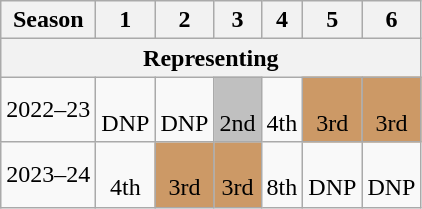<table class="wikitable" style="text-align:center">
<tr>
<th width:60px">Season</th>
<th width:40px">1</th>
<th width:40px">2</th>
<th width:40px">3</th>
<th width:40px">4</th>
<th width:40px">5</th>
<th width:40px">6</th>
</tr>
<tr>
<th colspan=7>Representing </th>
</tr>
<tr>
<td>2022–23</td>
<td><br>DNP</td>
<td><br>DNP</td>
<td style="background:silver"><br>2nd</td>
<td><br>4th</td>
<td style="background:#CC9966"><br>3rd</td>
<td style="background:#CC9966"><br>3rd</td>
</tr>
<tr>
<td>2023–24</td>
<td><br>4th</td>
<td style="background:#CC9966"><br>3rd</td>
<td style="background:#CC9966"><br>3rd</td>
<td><br>8th</td>
<td><br>DNP</td>
<td><br>DNP</td>
</tr>
</table>
